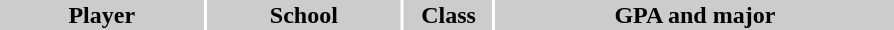<table style="width:600px" "border:'1' 'solid' 'gray' ">
<tr>
<th style="background:#ccc; width:23%;">Player</th>
<th style="background:#ccc; width:22%;">School</th>
<th style="background:#ccc; width:10%;">Class</th>
<th style="background:#ccc; width:45%;">GPA and major</th>
</tr>
<tr>
<td></td>
<td></td>
<td></td>
<td></td>
</tr>
<tr>
<td></td>
<td></td>
<td></td>
<td></td>
</tr>
<tr>
<td></td>
<td></td>
<td></td>
<td></td>
</tr>
<tr>
<td></td>
<td></td>
<td></td>
<td></td>
</tr>
<tr>
<td></td>
<td></td>
<td></td>
<td></td>
</tr>
</table>
